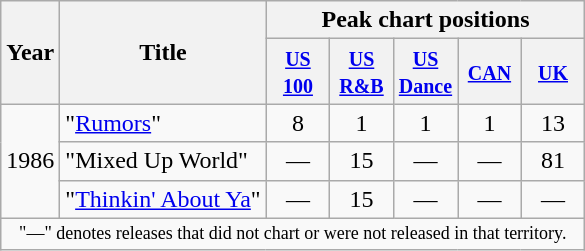<table class="wikitable">
<tr>
<th scope="col" rowspan="2">Year</th>
<th scope="col" rowspan="2">Title</th>
<th scope="col" colspan="5">Peak chart positions</th>
</tr>
<tr>
<th style="width:35px;"><small><a href='#'>US 100</a></small><br></th>
<th style="width:35px;"><small><a href='#'>US R&B</a></small><br></th>
<th style="width:35px;"><small><a href='#'>US Dance</a></small><br></th>
<th style="width:35px;"><small><a href='#'>CAN</a></small><br></th>
<th style="width:35px;"><small><a href='#'>UK</a></small><br></th>
</tr>
<tr>
<td rowspan="3">1986</td>
<td>"<a href='#'>Rumors</a>"</td>
<td align=center>8</td>
<td align=center>1</td>
<td align=center>1</td>
<td align=center>1</td>
<td align=center>13</td>
</tr>
<tr>
<td>"Mixed Up World"</td>
<td align=center>—</td>
<td align=center>15</td>
<td align=center>—</td>
<td align=center>—</td>
<td align=center>81</td>
</tr>
<tr>
<td>"<a href='#'>Thinkin' About Ya</a>"</td>
<td align=center>—</td>
<td align=center>15</td>
<td align=center>―</td>
<td align=center>—</td>
<td align=center>―</td>
</tr>
<tr>
<td colspan="7" style="text-align:center; font-size:9pt;">"—" denotes releases that did not chart or were not released in that territory.</td>
</tr>
</table>
